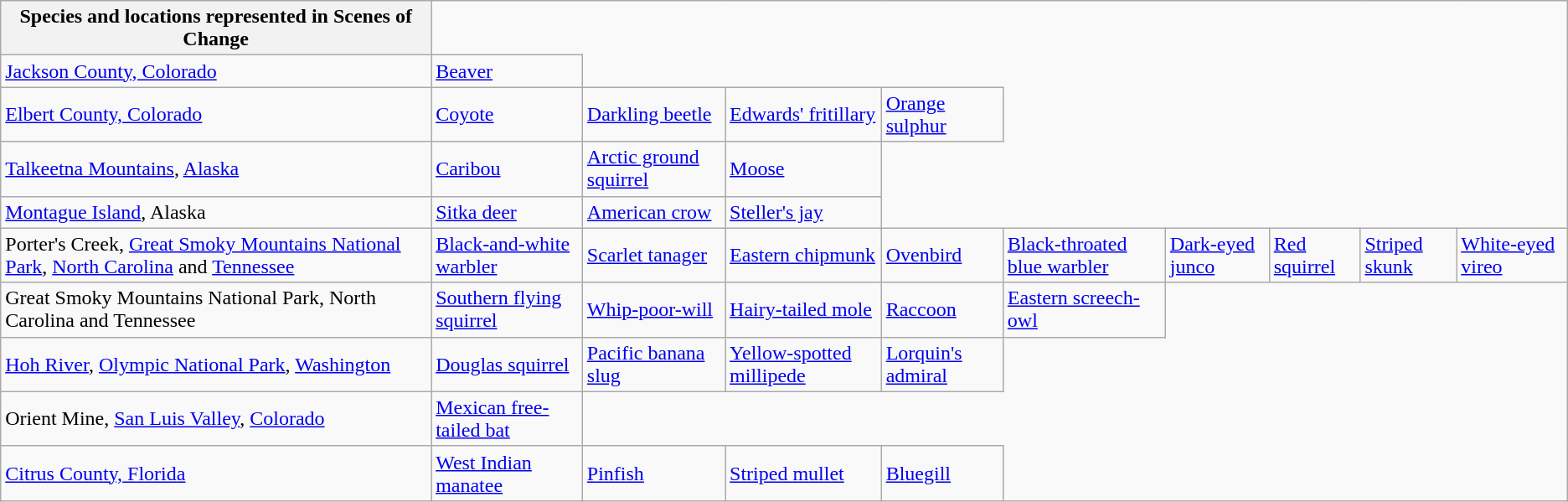<table class="wikitable collapsible collapsed">
<tr>
<th>Species and locations represented in Scenes of Change</th>
</tr>
<tr>
<td><a href='#'>Jackson County, Colorado</a></td>
<td><a href='#'>Beaver</a></td>
</tr>
<tr>
<td><a href='#'>Elbert County, Colorado</a></td>
<td><a href='#'>Coyote</a></td>
<td><a href='#'>Darkling beetle</a></td>
<td><a href='#'>Edwards' fritillary</a></td>
<td><a href='#'>Orange sulphur</a></td>
</tr>
<tr>
<td><a href='#'>Talkeetna Mountains</a>, <a href='#'>Alaska</a></td>
<td><a href='#'>Caribou</a></td>
<td><a href='#'>Arctic ground squirrel</a></td>
<td><a href='#'>Moose</a></td>
</tr>
<tr>
<td><a href='#'>Montague Island</a>, Alaska</td>
<td><a href='#'>Sitka deer</a></td>
<td><a href='#'>American crow</a></td>
<td><a href='#'>Steller's jay</a></td>
</tr>
<tr>
<td>Porter's Creek, <a href='#'>Great Smoky Mountains National Park</a>, <a href='#'>North Carolina</a> and <a href='#'>Tennessee</a></td>
<td><a href='#'>Black-and-white warbler</a></td>
<td><a href='#'>Scarlet tanager</a></td>
<td><a href='#'>Eastern chipmunk</a></td>
<td><a href='#'>Ovenbird</a></td>
<td><a href='#'>Black-throated blue warbler</a></td>
<td><a href='#'>Dark-eyed junco</a></td>
<td><a href='#'>Red squirrel</a></td>
<td><a href='#'>Striped skunk</a></td>
<td><a href='#'>White-eyed vireo</a></td>
</tr>
<tr>
<td>Great Smoky Mountains National Park, North Carolina and Tennessee</td>
<td><a href='#'>Southern flying squirrel</a></td>
<td><a href='#'>Whip-poor-will</a></td>
<td><a href='#'>Hairy-tailed mole</a></td>
<td><a href='#'>Raccoon</a></td>
<td><a href='#'>Eastern screech-owl</a></td>
</tr>
<tr>
<td><a href='#'>Hoh River</a>, <a href='#'>Olympic National Park</a>, <a href='#'>Washington</a></td>
<td><a href='#'>Douglas squirrel</a></td>
<td><a href='#'>Pacific banana slug</a></td>
<td><a href='#'>Yellow-spotted millipede</a></td>
<td><a href='#'>Lorquin's admiral</a></td>
</tr>
<tr>
<td>Orient Mine, <a href='#'>San Luis Valley</a>, <a href='#'>Colorado</a></td>
<td><a href='#'>Mexican free-tailed bat</a></td>
</tr>
<tr>
<td><a href='#'>Citrus County, Florida</a></td>
<td><a href='#'>West Indian manatee</a></td>
<td><a href='#'>Pinfish</a></td>
<td><a href='#'>Striped mullet</a></td>
<td><a href='#'>Bluegill</a></td>
</tr>
</table>
